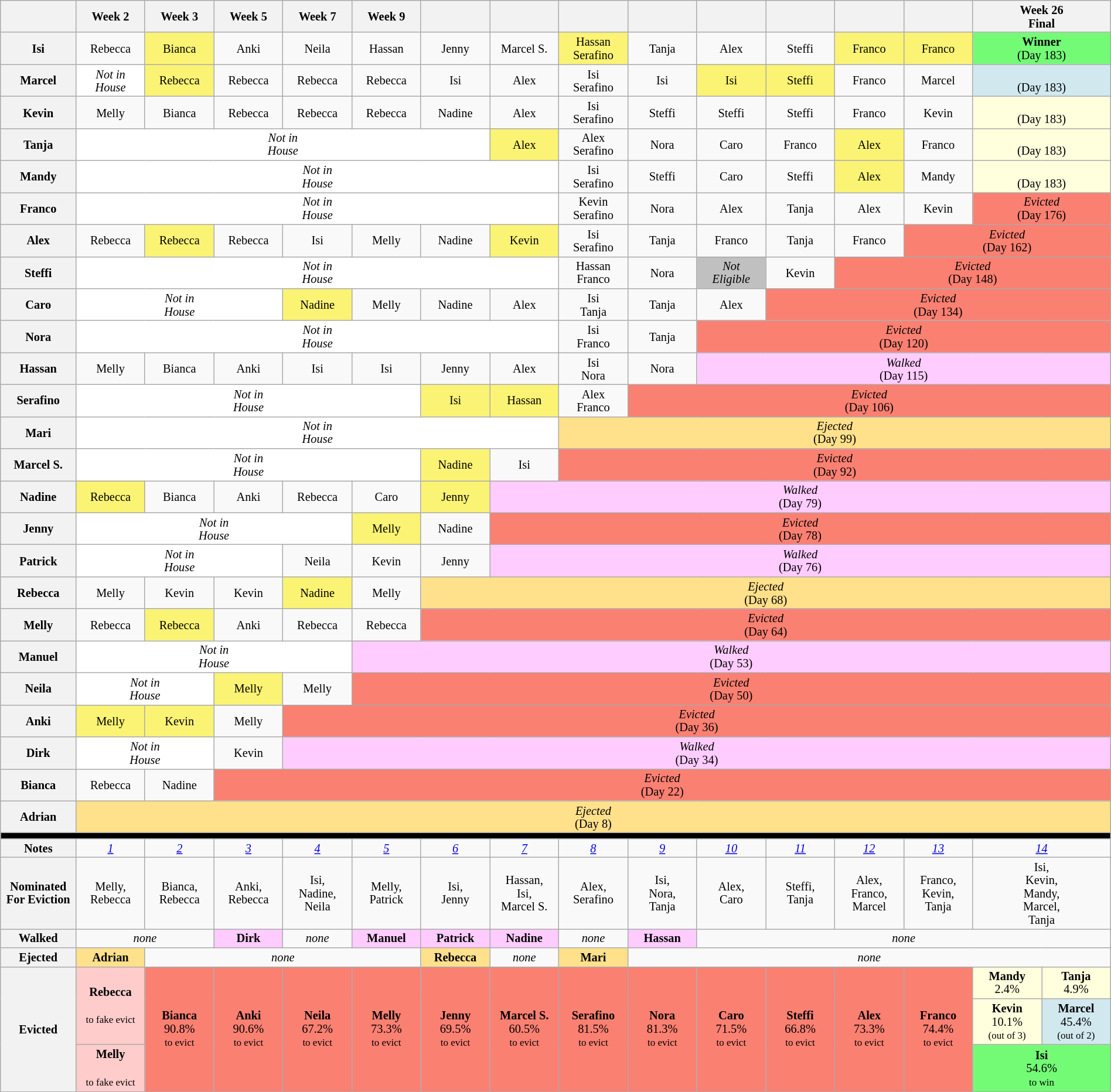<table class="wikitable" style="text-align:center; font-size:85%; width:100%; line-height:15px;">
<tr>
<th style="width:5%"></th>
<th style="width:5%">Week 2</th>
<th style="width:5%">Week 3</th>
<th style="width:5%">Week 5</th>
<th style="width:5%">Week 7</th>
<th style="width:5%">Week 9</th>
<th style="width:5%"></th>
<th style="width:5%"></th>
<th style="width:5%"></th>
<th style="width:5%"></th>
<th style="width:5%"></th>
<th style="width:5%"></th>
<th style="width:5%"></th>
<th style="width:5%"></th>
<th colspan="2" style="width:10%">Week 26<br>Final</th>
</tr>
<tr>
<th>Isi</th>
<td>Rebecca</td>
<td style="background:#FBF373">Bianca</td>
<td>Anki</td>
<td>Neila</td>
<td>Hassan</td>
<td>Jenny</td>
<td>Marcel S.</td>
<td style="background:#FBF373">Hassan<br>Serafino</td>
<td>Tanja</td>
<td>Alex</td>
<td>Steffi</td>
<td style="background:#FBF373">Franco</td>
<td style="background:#FBF373">Franco</td>
<td style="background:#73FB76" colspan="2"><strong>Winner</strong><br>(Day 183)</td>
</tr>
<tr>
<th>Marcel</th>
<td style="background:white"><em>Not in<br>House</em></td>
<td style="background:#FBF373">Rebecca</td>
<td>Rebecca</td>
<td>Rebecca</td>
<td>Rebecca</td>
<td>Isi</td>
<td>Alex</td>
<td>Isi<br>Serafino</td>
<td>Isi</td>
<td style="background:#FBF373">Isi</td>
<td style="background:#FBF373">Steffi</td>
<td>Franco</td>
<td>Marcel</td>
<td style="background:#D1E8EF" colspan="2"><br>(Day 183)</td>
</tr>
<tr>
<th>Kevin</th>
<td>Melly</td>
<td>Bianca</td>
<td>Rebecca</td>
<td>Rebecca</td>
<td>Rebecca</td>
<td>Nadine</td>
<td>Alex</td>
<td>Isi<br>Serafino</td>
<td>Steffi</td>
<td>Steffi</td>
<td>Steffi</td>
<td>Franco</td>
<td>Kevin</td>
<td style="background:#ffffdd;" colspan="2"><br>(Day 183)</td>
</tr>
<tr>
<th>Tanja</th>
<td colspan=6 style="background:white"><em>Not in<br>House</em></td>
<td style="background:#FBF373">Alex</td>
<td>Alex<br>Serafino</td>
<td>Nora</td>
<td>Caro</td>
<td>Franco</td>
<td style="background:#FBF373">Alex</td>
<td>Franco</td>
<td style="background:#ffffdd;" colspan="2"><br>(Day 183)</td>
</tr>
<tr>
<th>Mandy</th>
<td colspan=7 style="background:white"><em>Not in<br>House</em></td>
<td>Isi<br>Serafino</td>
<td>Steffi</td>
<td>Caro</td>
<td>Steffi</td>
<td style="background:#FBF373">Alex</td>
<td>Mandy</td>
<td style="background:#ffffdd;" colspan="2"><br>(Day 183)</td>
</tr>
<tr>
<th>Franco</th>
<td colspan=7 style="background:white"><em>Not in<br>House</em></td>
<td>Kevin<br>Serafino</td>
<td>Nora</td>
<td>Alex</td>
<td>Tanja</td>
<td>Alex</td>
<td>Kevin</td>
<td colspan="2" style="background:#FA8072"><em>Evicted</em><br>(Day 176)</td>
</tr>
<tr>
<th>Alex</th>
<td>Rebecca</td>
<td style="background:#FBF373">Rebecca</td>
<td>Rebecca</td>
<td>Isi</td>
<td>Melly</td>
<td>Nadine</td>
<td style="background:#FBF373">Kevin</td>
<td>Isi<br>Serafino</td>
<td>Tanja</td>
<td>Franco</td>
<td>Tanja</td>
<td>Franco</td>
<td colspan="3" style="background:#FA8072"><em>Evicted</em><br>(Day 162)</td>
</tr>
<tr>
<th>Steffi</th>
<td colspan=7 style="background:white"><em>Not in<br>House</em></td>
<td>Hassan<br>Franco</td>
<td>Nora</td>
<td style="background:#C0C0C0"><em>Not<br>Eligible</em></td>
<td>Kevin</td>
<td colspan="4" style="background:#FA8072"><em>Evicted</em><br>(Day 148)</td>
</tr>
<tr>
<th>Caro</th>
<td colspan=3 style="background:white"><em>Not in<br>House</em></td>
<td style="background:#FBF373">Nadine</td>
<td>Melly</td>
<td>Nadine</td>
<td>Alex</td>
<td>Isi<br>Tanja</td>
<td>Tanja</td>
<td>Alex</td>
<td colspan="5" style="background:#FA8072"><em>Evicted</em><br>(Day 134)</td>
</tr>
<tr>
<th>Nora</th>
<td colspan=7 style="background:white"><em>Not in<br>House</em></td>
<td>Isi<br>Franco</td>
<td>Tanja</td>
<td colspan="6" style="background:#FA8072"><em>Evicted</em><br>(Day 120)</td>
</tr>
<tr>
<th>Hassan</th>
<td>Melly</td>
<td>Bianca</td>
<td>Anki</td>
<td>Isi</td>
<td>Isi</td>
<td>Jenny</td>
<td>Alex</td>
<td>Isi<br>Nora</td>
<td>Nora</td>
<td colspan="6" style="background:#FFCCFF"><em>Walked</em><br>(Day 115)</td>
</tr>
<tr>
<th>Serafino</th>
<td colspan=5 style="background:white"><em>Not in<br>House</em></td>
<td style="background:#FBF373">Isi</td>
<td style="background:#FBF373">Hassan</td>
<td>Alex<br>Franco</td>
<td colspan="7" style="background:#FA8072"><em>Evicted</em><br>(Day 106)</td>
</tr>
<tr>
<th>Mari</th>
<td colspan=7 style="background:white"><em>Not in<br>House</em></td>
<td colspan="8" style="background:#FFE08B"><em>Ejected</em><br>(Day 99)</td>
</tr>
<tr>
<th>Marcel S.</th>
<td colspan=5 style="background:white"><em>Not in<br>House</em></td>
<td style="background:#FBF373">Nadine</td>
<td>Isi</td>
<td colspan="8" style="background:#FA8072"><em>Evicted</em><br>(Day 92)</td>
</tr>
<tr>
<th>Nadine</th>
<td style="background:#FBF373">Rebecca</td>
<td>Bianca</td>
<td>Anki</td>
<td>Rebecca</td>
<td>Caro</td>
<td style="background:#FBF373">Jenny</td>
<td colspan="9" style="background:#FFCCFF"><em>Walked</em><br>(Day 79)</td>
</tr>
<tr>
<th>Jenny</th>
<td colspan=4 style="background:white"><em>Not in<br>House</em></td>
<td style="background:#FBF373">Melly</td>
<td>Nadine</td>
<td colspan="9" style="background:#FA8072"><em>Evicted</em><br>(Day 78)</td>
</tr>
<tr>
<th>Patrick</th>
<td colspan=3 style="background:white"><em>Not in<br>House</em></td>
<td>Neila</td>
<td>Kevin</td>
<td>Jenny</td>
<td colspan="9" style="background:#FFCCFF"><em>Walked</em><br>(Day 76)</td>
</tr>
<tr>
<th>Rebecca</th>
<td>Melly</td>
<td>Kevin</td>
<td>Kevin</td>
<td style="background:#FBF373">Nadine</td>
<td>Melly</td>
<td colspan="10" style="background:#FFE08B"><em>Ejected</em><br>(Day 68)</td>
</tr>
<tr>
<th>Melly</th>
<td>Rebecca</td>
<td style="background:#FBF373">Rebecca</td>
<td>Anki</td>
<td>Rebecca</td>
<td>Rebecca</td>
<td colspan="10" style="background:#FA8072"><em>Evicted</em><br>(Day 64)</td>
</tr>
<tr>
<th>Manuel</th>
<td colspan=4 style="background:white"><em>Not in<br>House</em></td>
<td colspan="11" style="background:#FFCCFF"><em>Walked</em><br>(Day 53)</td>
</tr>
<tr>
<th>Neila</th>
<td colspan=2 style="background:white"><em>Not in<br>House</em></td>
<td style="background:#FBF373">Melly</td>
<td>Melly</td>
<td colspan="11" style="background:#FA8072"><em>Evicted</em><br>(Day 50)</td>
</tr>
<tr>
<th>Anki</th>
<td style="background:#FBF373">Melly</td>
<td style="background:#FBF373">Kevin</td>
<td>Melly</td>
<td colspan="12" style="background:#FA8072"><em>Evicted</em><br>(Day 36)</td>
</tr>
<tr>
<th>Dirk</th>
<td colspan="2" style="background:white"><em>Not in<br>House</em></td>
<td>Kevin</td>
<td style="background:#FFCCFF" colspan=12><em>Walked</em><br>(Day 34)</td>
</tr>
<tr>
<th>Bianca</th>
<td>Rebecca</td>
<td>Nadine</td>
<td colspan="13" style="background:#FA8072"><em>Evicted</em><br>(Day 22)</td>
</tr>
<tr>
<th>Adrian</th>
<td colspan="15" style="background:#FFE08B"><em>Ejected</em><br>(Day 8)</td>
</tr>
<tr>
<th colspan="16" style="background:#000000"></th>
</tr>
<tr>
<th>Notes</th>
<td><em><a href='#'>1</a></em></td>
<td><em><a href='#'>2</a></em></td>
<td><em><a href='#'>3</a></em></td>
<td><em><a href='#'>4</a></em></td>
<td><em><a href='#'>5</a></em></td>
<td><em><a href='#'>6</a></em></td>
<td><em><a href='#'>7</a></em></td>
<td><em><a href='#'>8</a></em></td>
<td><em><a href='#'>9</a></em></td>
<td><em><a href='#'>10</a></em></td>
<td><em><a href='#'>11</a></em></td>
<td><em><a href='#'>12</a></em></td>
<td><em><a href='#'>13</a></em></td>
<td colspan=2><em><a href='#'>14</a></em></td>
</tr>
<tr>
<th>Nominated<br>For Eviction</th>
<td>Melly,<br>Rebecca</td>
<td>Bianca,<br>Rebecca</td>
<td>Anki,<br>Rebecca</td>
<td>Isi,<br>Nadine,<br>Neila</td>
<td>Melly,<br>Patrick</td>
<td>Isi,<br>Jenny</td>
<td>Hassan,<br>Isi,<br>Marcel S.</td>
<td>Alex,<br>Serafino</td>
<td>Isi,<br>Nora,<br>Tanja</td>
<td>Alex,<br>Caro</td>
<td>Steffi,<br>Tanja</td>
<td>Alex,<br>Franco,<br>Marcel</td>
<td>Franco,<br>Kevin,<br>Tanja</td>
<td colspan=2>Isi,<br>Kevin,<br>Mandy,<br>Marcel,<br>Tanja</td>
</tr>
<tr>
<th>Walked</th>
<td colspan="2"><em>none</em></td>
<td style="background:#FCF"><strong>Dirk</strong></td>
<td><em>none</em></td>
<td style="background:#FCF"><strong>Manuel</strong></td>
<td style="background:#FCF"><strong>Patrick</strong></td>
<td style="background:#FCF"><strong>Nadine</strong></td>
<td><em>none</em></td>
<td style="background:#FCF"><strong>Hassan</strong></td>
<td colspan="6"><em>none</em></td>
</tr>
<tr>
<th>Ejected</th>
<td style="background:#FFE08B"><strong>Adrian</strong></td>
<td colspan="4"><em>none</em></td>
<td style="background:#FFE08B"><strong>Rebecca</strong></td>
<td><em>none</em></td>
<td style="background:#FFE08B"><strong>Mari</strong></td>
<td colspan="7"><em>none</em></td>
</tr>
<tr>
<th rowspan=3>Evicted</th>
<td style="background:#FCC" rowspan=2><strong>Rebecca</strong><br><small><br>to fake evict</small></td>
<td style="background:#FA8072" rowspan=3><strong>Bianca</strong><br>90.8%<br><small>to evict</small></td>
<td style="background:#FA8072" rowspan=3><strong>Anki</strong><br>90.6%<br><small>to evict</small></td>
<td style="background:#FA8072" rowspan=3><strong>Neila</strong><br>67.2%<br><small>to evict</small></td>
<td style="background:#FA8072" rowspan=3><strong>Melly</strong><br>73.3%<br><small>to evict</small></td>
<td style="background:#FA8072" rowspan=3><strong>Jenny</strong><br>69.5%<br><small>to evict</small></td>
<td style="background:#FA8072" rowspan=3><strong>Marcel S.</strong><br>60.5%<br><small>to evict</small></td>
<td style="background:#FA8072" rowspan=3><strong>Serafino</strong><br>81.5%<br><small>to evict</small></td>
<td style="background:#FA8072" rowspan=3><strong>Nora</strong><br>81.3%<br><small>to evict</small></td>
<td style="background:#FA8072" rowspan=3><strong>Caro</strong><br>71.5%<br><small>to evict</small></td>
<td style="background:#FA8072" rowspan=3><strong>Steffi</strong><br>66.8%<br><small>to evict</small></td>
<td style="background:#FA8072" rowspan=3><strong>Alex</strong><br>73.3%<br><small>to evict</small></td>
<td style="background:#FA8072" rowspan=3><strong>Franco</strong><br>74.4%<br><small>to evict</small></td>
<td style="background:#ffffdd;"><strong>Mandy</strong><br>2.4%<br><small></small></td>
<td style="background:#ffffdd;"><strong>Tanja</strong><br>4.9%<br><small></small></td>
</tr>
<tr>
<td style="background:#ffffdd;"><strong>Kevin</strong><br>10.1%<br><small>(out of 3)</small></td>
<td style="background:#D1E8EF"><strong>Marcel</strong><br>45.4%<br><small>(out of 2)</small></td>
</tr>
<tr>
<td style="background:#FCC"><strong>Melly</strong><br><small><br>to fake evict</small></td>
<td colspan=2 style="background:#73FB76"><strong>Isi</strong><br>54.6%<br><small>to win</small></td>
</tr>
</table>
